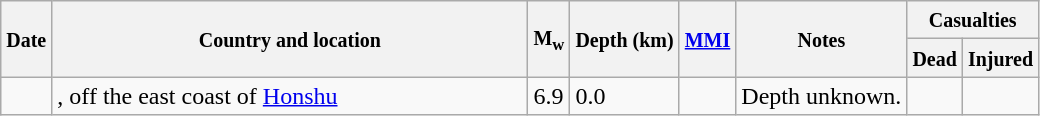<table class="wikitable sortable sort-under" style="border:1px black; margin-left:1em;">
<tr>
<th rowspan="2"><small>Date</small></th>
<th rowspan="2" style="width: 310px"><small>Country and location</small></th>
<th rowspan="2"><small>M<sub>w</sub></small></th>
<th rowspan="2"><small>Depth (km)</small></th>
<th rowspan="2"><small><a href='#'>MMI</a></small></th>
<th rowspan="2" class="unsortable"><small>Notes</small></th>
<th colspan="2"><small>Casualties</small></th>
</tr>
<tr>
<th><small>Dead</small></th>
<th><small>Injured</small></th>
</tr>
<tr>
<td></td>
<td>, off the east coast of <a href='#'>Honshu</a></td>
<td>6.9</td>
<td>0.0</td>
<td></td>
<td>Depth unknown.</td>
<td></td>
<td></td>
</tr>
</table>
